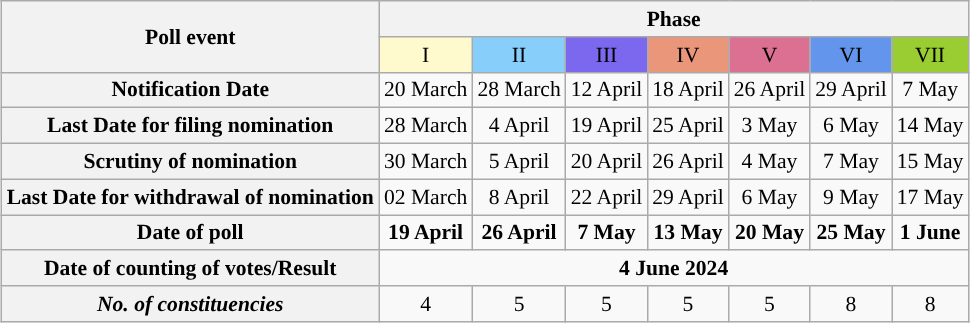<table class="wikitable" style="text-align:center;margin:auto;font-size:90%;">
<tr>
<th rowspan=2>Poll event</th>
<th colspan=7>Phase</th>
</tr>
<tr>
<td bgcolor=#FFFACD>I</td>
<td bgcolor=#87CEFA>II</td>
<td bgcolor=#7B68EE>III</td>
<td bgcolor=#E9967A>IV</td>
<td bgcolor=#DB7093>V</td>
<td bgcolor=#6495ED>VI</td>
<td bgcolor=#9ACD32>VII</td>
</tr>
<tr>
<th>Notification Date</th>
<td>20 March</td>
<td>28 March</td>
<td>12 April</td>
<td>18 April</td>
<td>26 April</td>
<td>29 April</td>
<td>7 May</td>
</tr>
<tr>
<th>Last Date for filing nomination</th>
<td>28 March</td>
<td>4 April</td>
<td>19 April</td>
<td>25 April</td>
<td>3 May</td>
<td>6 May</td>
<td>14 May</td>
</tr>
<tr>
<th>Scrutiny of nomination</th>
<td>30 March</td>
<td>5 April</td>
<td>20 April</td>
<td>26 April</td>
<td>4 May</td>
<td>7 May</td>
<td>15 May</td>
</tr>
<tr>
<th>Last Date for withdrawal of nomination</th>
<td>02 March</td>
<td>8 April</td>
<td>22 April</td>
<td>29 April</td>
<td>6 May</td>
<td>9 May</td>
<td>17 May</td>
</tr>
<tr>
<th>Date of poll</th>
<td><strong>19 April</strong></td>
<td><strong>26 April</strong></td>
<td><strong>7 May</strong></td>
<td><strong>13 May</strong></td>
<td><strong>20 May</strong></td>
<td><strong>25 May</strong></td>
<td><strong>1 June</strong></td>
</tr>
<tr>
<th>Date of counting of votes/Result</th>
<td colspan="7"><strong>4 June 2024</strong></td>
</tr>
<tr>
<th><strong><em>No. of constituencies</em></strong></th>
<td>4</td>
<td>5</td>
<td>5</td>
<td>5</td>
<td>5</td>
<td>8</td>
<td>8</td>
</tr>
</table>
